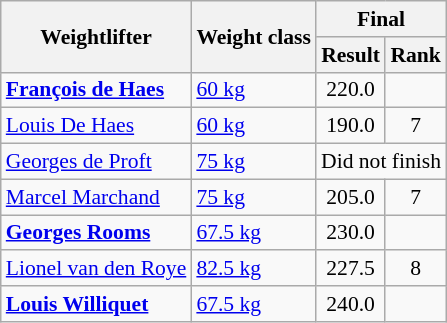<table class=wikitable style="font-size:90%">
<tr>
<th rowspan=2>Weightlifter</th>
<th rowspan=2>Weight class</th>
<th colspan=2>Final</th>
</tr>
<tr>
<th>Result</th>
<th>Rank</th>
</tr>
<tr>
<td><strong><a href='#'>François de Haes</a></strong></td>
<td><a href='#'>60 kg</a></td>
<td align=center>220.0</td>
<td align=center></td>
</tr>
<tr>
<td><a href='#'>Louis De Haes</a></td>
<td><a href='#'>60 kg</a></td>
<td align=center>190.0</td>
<td align=center>7</td>
</tr>
<tr>
<td><a href='#'>Georges de Proft</a></td>
<td><a href='#'>75 kg</a></td>
<td align=center colspan=2>Did not finish</td>
</tr>
<tr>
<td><a href='#'>Marcel Marchand</a></td>
<td><a href='#'>75 kg</a></td>
<td align=center>205.0</td>
<td align=center>7</td>
</tr>
<tr>
<td><strong><a href='#'>Georges Rooms</a></strong></td>
<td><a href='#'>67.5 kg</a></td>
<td align=center>230.0</td>
<td align=center></td>
</tr>
<tr>
<td><a href='#'>Lionel van den Roye</a></td>
<td><a href='#'>82.5 kg</a></td>
<td align=center>227.5</td>
<td align=center>8</td>
</tr>
<tr>
<td><strong><a href='#'>Louis Williquet</a></strong></td>
<td><a href='#'>67.5 kg</a></td>
<td align=center>240.0</td>
<td align=center></td>
</tr>
</table>
